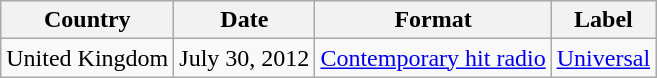<table class="wikitable plainrowheaders">
<tr>
<th scope="col">Country</th>
<th scope="col">Date</th>
<th scope="col">Format</th>
<th scope="col">Label</th>
</tr>
<tr>
<td>United Kingdom</td>
<td>July 30, 2012</td>
<td><a href='#'>Contemporary hit radio</a></td>
<td><a href='#'>Universal</a></td>
</tr>
</table>
